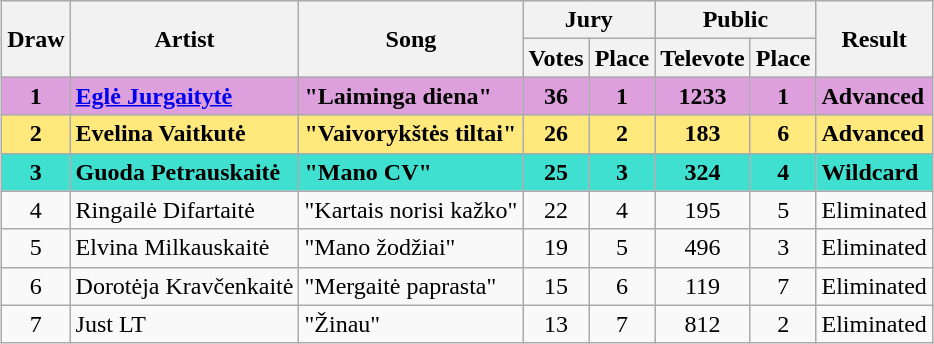<table class="sortable wikitable" style="margin: 1em auto 1em auto; text-align:center;">
<tr>
<th rowspan="2">Draw</th>
<th rowspan="2">Artist</th>
<th rowspan="2">Song</th>
<th colspan="2">Jury</th>
<th colspan="2">Public</th>
<th rowspan="2">Result</th>
</tr>
<tr>
<th>Votes</th>
<th>Place</th>
<th>Televote</th>
<th>Place</th>
</tr>
<tr style="font-weight:bold; background:#DDA0DD;">
<td>1</td>
<td align="left"><a href='#'>Eglė Jurgaitytė</a></td>
<td align="left">"Laiminga diena"</td>
<td>36</td>
<td>1</td>
<td>1233</td>
<td>1</td>
<td align="left">Advanced</td>
</tr>
<tr style="font-weight:bold; background:#ffe87c;">
<td>2</td>
<td align="left">Evelina Vaitkutė</td>
<td align="left">"Vaivorykštės tiltai"</td>
<td>26</td>
<td>2</td>
<td>183</td>
<td>6</td>
<td align="left">Advanced</td>
</tr>
<tr style="font-weight:bold; background:turquoise;">
<td>3</td>
<td align="left">Guoda Petrauskaitė</td>
<td align="left">"Mano CV"</td>
<td>25</td>
<td>3</td>
<td>324</td>
<td>4</td>
<td align="left">Wildcard</td>
</tr>
<tr>
<td>4</td>
<td align="left">Ringailė Difartaitė</td>
<td align="left">"Kartais norisi kažko"</td>
<td>22</td>
<td>4</td>
<td>195</td>
<td>5</td>
<td align="left">Eliminated</td>
</tr>
<tr>
<td>5</td>
<td align="left">Elvina Milkauskaitė</td>
<td align="left">"Mano žodžiai"</td>
<td>19</td>
<td>5</td>
<td>496</td>
<td>3</td>
<td align="left">Eliminated</td>
</tr>
<tr>
<td>6</td>
<td align="left">Dorotėja Kravčenkaitė</td>
<td align="left">"Mergaitė paprasta"</td>
<td>15</td>
<td>6</td>
<td>119</td>
<td>7</td>
<td align="left">Eliminated</td>
</tr>
<tr>
<td>7</td>
<td align="left">Just LT</td>
<td align="left">"Žinau"</td>
<td>13</td>
<td>7</td>
<td>812</td>
<td>2</td>
<td align="left">Eliminated</td>
</tr>
</table>
